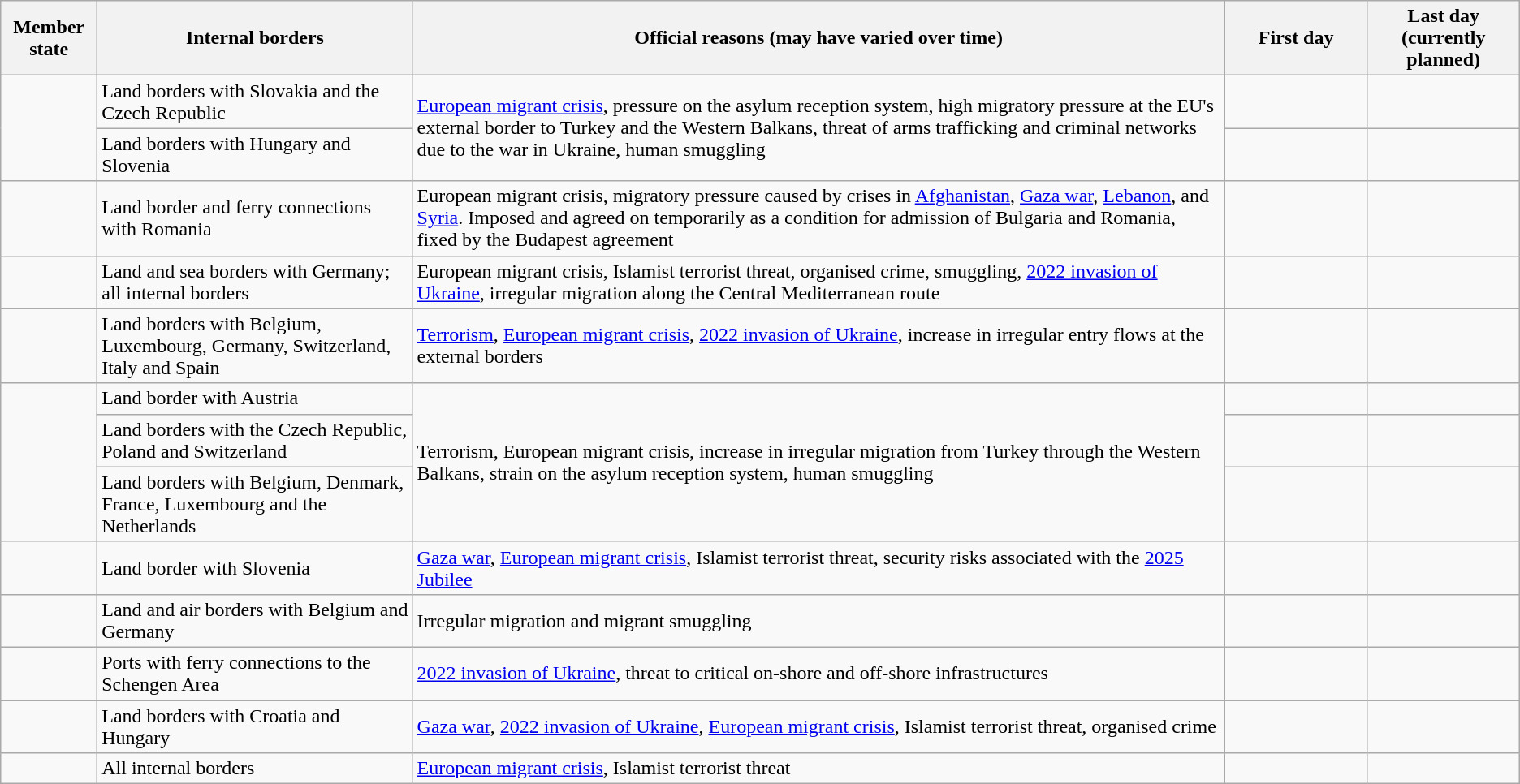<table class="wikitable sortable">
<tr>
<th>Member state</th>
<th>Internal borders</th>
<th class=unsortable>Official reasons (may have varied over time)</th>
<th width=110pt>First day</th>
<th>Last day (currently planned)</th>
</tr>
<tr>
<td rowspan="2"></td>
<td>Land borders with Slovakia and the Czech Republic</td>
<td rowspan="2"><a href='#'>European migrant crisis</a>, pressure on the asylum reception system, high migratory pressure at the EU's external border to Turkey and the Western Balkans, threat of arms trafficking and criminal networks due to the war in Ukraine, human smuggling</td>
<td style="text-align:center;"></td>
<td style="text-align:center;"><em></em></td>
</tr>
<tr>
<td>Land borders with Hungary and Slovenia</td>
<td style="text-align:center;"></td>
<td style="text-align:center;"><em></em></td>
</tr>
<tr>
<td></td>
<td>Land border and ferry connections with Romania</td>
<td>European migrant crisis, migratory pressure caused by crises in <a href='#'>Afghanistan</a>, <a href='#'>Gaza war</a>, <a href='#'>Lebanon</a>, and <a href='#'>Syria</a>. Imposed and agreed on temporarily as a condition for admission of Bulgaria and Romania, fixed by the Budapest agreement</td>
<td style="text-align:center;"></td>
<td style="text-align:center;"><em></em></td>
</tr>
<tr>
<td></td>
<td>Land and sea borders with Germany; all internal borders</td>
<td>European migrant crisis, Islamist terrorist threat, organised crime, smuggling, <a href='#'>2022 invasion of Ukraine</a>, irregular migration along the Central Mediterranean route</td>
<td style="text-align:center;"></td>
<td style="text-align:center;"><em></em></td>
</tr>
<tr>
<td></td>
<td>Land borders with Belgium, Luxembourg, Germany, Switzerland, Italy and Spain</td>
<td><a href='#'>Terrorism</a>, <a href='#'>European migrant crisis</a>, <a href='#'>2022 invasion of Ukraine</a>, increase in irregular entry flows at the external borders</td>
<td style="text-align:center;"></td>
<td style="text-align:center;"><em></em></td>
</tr>
<tr>
<td rowspan="3"></td>
<td>Land border with Austria</td>
<td rowspan="3">Terrorism, European migrant crisis, increase in irregular migration from Turkey through the Western Balkans, strain on the asylum reception system, human smuggling</td>
<td style="text-align:center;"></td>
<td style="text-align:center;"><em></em></td>
</tr>
<tr>
<td>Land borders with the Czech Republic, Poland and Switzerland</td>
<td style="text-align:center;"></td>
<td style="text-align:center;"><em></em></td>
</tr>
<tr>
<td>Land borders with Belgium, Denmark, France, Luxembourg and the Netherlands</td>
<td style="text-align:center;"></td>
<td style="text-align:center;"><em></em></td>
</tr>
<tr>
<td></td>
<td>Land border with Slovenia</td>
<td><a href='#'>Gaza war</a>, <a href='#'>European migrant crisis</a>, Islamist terrorist threat, security risks associated with the <a href='#'>2025 Jubilee</a></td>
<td style="text-align:center;"></td>
<td style="text-align:center;"><em></em></td>
</tr>
<tr>
<td></td>
<td>Land and air borders with Belgium and Germany</td>
<td>Irregular migration and migrant smuggling</td>
<td style="text-align:center;"></td>
<td style="text-align:center;"><em></em></td>
</tr>
<tr>
<td></td>
<td>Ports with ferry connections to the Schengen Area</td>
<td><a href='#'>2022 invasion of Ukraine</a>, threat to critical on-shore and off-shore infrastructures</td>
<td style="text-align:center;"></td>
<td style="text-align:center;"><em></em></td>
</tr>
<tr>
<td></td>
<td>Land borders with Croatia and Hungary</td>
<td><a href='#'>Gaza war</a>, <a href='#'>2022 invasion of Ukraine</a>, <a href='#'>European migrant crisis</a>, Islamist terrorist threat, organised crime</td>
<td style="text-align:center;"></td>
<td style="text-align:center;"><em></em></td>
</tr>
<tr>
<td></td>
<td>All internal borders</td>
<td><a href='#'>European migrant crisis</a>, Islamist terrorist threat</td>
<td style="text-align:center;"></td>
<td style="text-align:center;"><em></em></td>
</tr>
</table>
